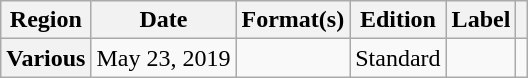<table class="wikitable plainrowheaders">
<tr>
<th scope="col">Region</th>
<th scope="col">Date</th>
<th scope="col">Format(s)</th>
<th scope="col">Edition</th>
<th scope="col">Label</th>
<th scope="col"></th>
</tr>
<tr>
<th scope="row">Various</th>
<td>May 23, 2019</td>
<td></td>
<td>Standard</td>
<td></td>
<td align="center"></td>
</tr>
</table>
